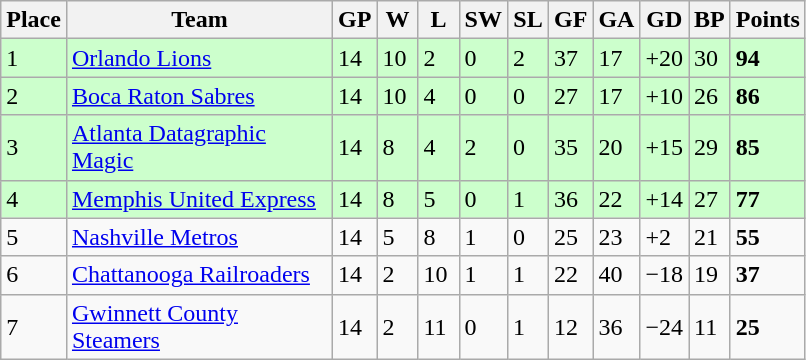<table class="wikitable">
<tr>
<th>Place</th>
<th width="170">Team</th>
<th width="20">GP</th>
<th width="20">W</th>
<th width="20">L</th>
<th width="20">SW</th>
<th width="20">SL</th>
<th width="20">GF</th>
<th width="20">GA</th>
<th width="25">GD</th>
<th width="20">BP</th>
<th>Points</th>
</tr>
<tr bgcolor=#ccffcc>
<td>1</td>
<td><a href='#'>Orlando Lions</a></td>
<td>14</td>
<td>10</td>
<td>2</td>
<td>0</td>
<td>2</td>
<td>37</td>
<td>17</td>
<td>+20</td>
<td>30</td>
<td><strong>94</strong></td>
</tr>
<tr bgcolor=#ccffcc>
<td>2</td>
<td><a href='#'>Boca Raton Sabres</a></td>
<td>14</td>
<td>10</td>
<td>4</td>
<td>0</td>
<td>0</td>
<td>27</td>
<td>17</td>
<td>+10</td>
<td>26</td>
<td><strong>86</strong></td>
</tr>
<tr bgcolor=#ccffcc>
<td>3</td>
<td><a href='#'>Atlanta Datagraphic Magic</a></td>
<td>14</td>
<td>8</td>
<td>4</td>
<td>2</td>
<td>0</td>
<td>35</td>
<td>20</td>
<td>+15</td>
<td>29</td>
<td><strong>85</strong></td>
</tr>
<tr bgcolor=#ccffcc>
<td>4</td>
<td><a href='#'>Memphis United Express</a></td>
<td>14</td>
<td>8</td>
<td>5</td>
<td>0</td>
<td>1</td>
<td>36</td>
<td>22</td>
<td>+14</td>
<td>27</td>
<td><strong>77</strong></td>
</tr>
<tr>
<td>5</td>
<td><a href='#'>Nashville Metros</a></td>
<td>14</td>
<td>5</td>
<td>8</td>
<td>1</td>
<td>0</td>
<td>25</td>
<td>23</td>
<td>+2</td>
<td>21</td>
<td><strong>55</strong></td>
</tr>
<tr>
<td>6</td>
<td><a href='#'>Chattanooga Railroaders</a></td>
<td>14</td>
<td>2</td>
<td>10</td>
<td>1</td>
<td>1</td>
<td>22</td>
<td>40</td>
<td>−18</td>
<td>19</td>
<td><strong>37</strong></td>
</tr>
<tr>
<td>7</td>
<td><a href='#'>Gwinnett County Steamers</a></td>
<td>14</td>
<td>2</td>
<td>11</td>
<td>0</td>
<td>1</td>
<td>12</td>
<td>36</td>
<td>−24</td>
<td>11</td>
<td><strong>25</strong></td>
</tr>
</table>
